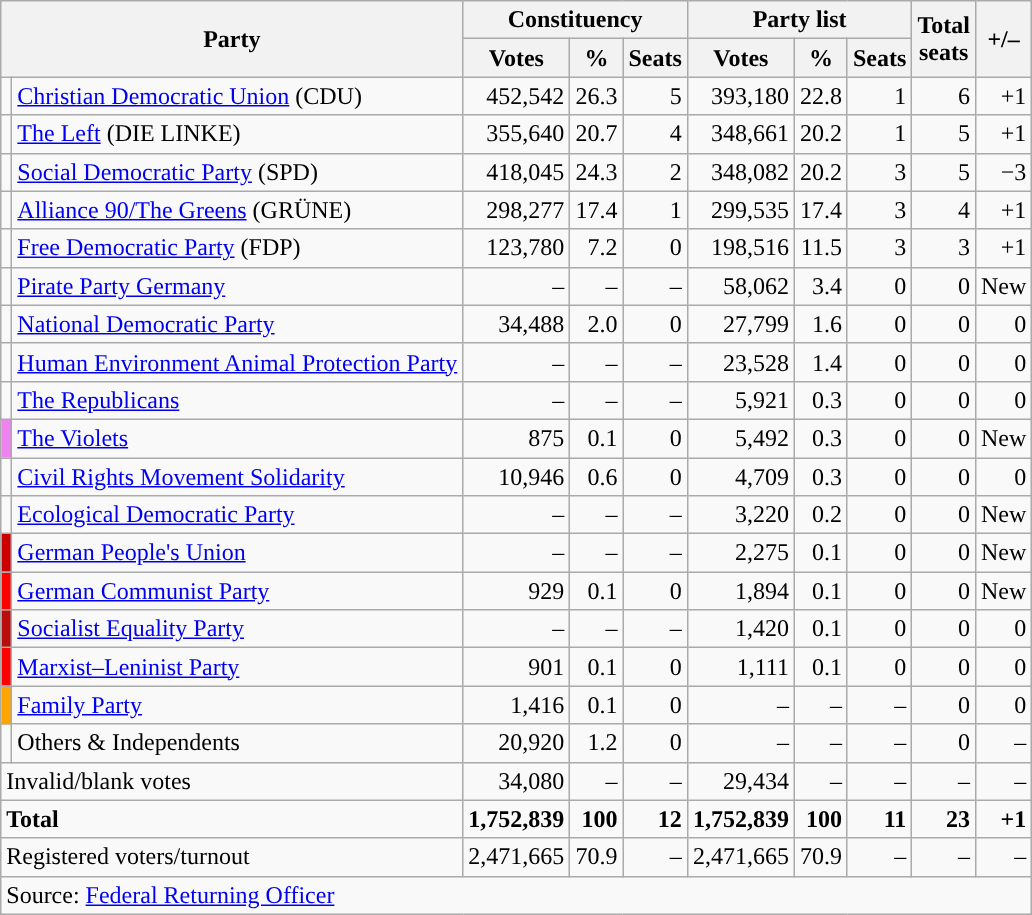<table class="wikitable" style="text-align:right">
<tr>
<th colspan="2" rowspan="2">Party</th>
<th colspan="3">Constituency</th>
<th colspan="3">Party list</th>
<th rowspan="2">Total<br>seats</th>
<th rowspan="2">+/–</th>
</tr>
<tr>
<th>Votes</th>
<th>%</th>
<th>Seats</th>
<th>Votes</th>
<th>%</th>
<th>Seats</th>
</tr>
<tr>
<td></td>
<td align="left"><a href='#'>Christian Democratic Union</a> (CDU)</td>
<td>452,542</td>
<td>26.3</td>
<td>5</td>
<td>393,180</td>
<td>22.8</td>
<td>1</td>
<td>6</td>
<td>+1</td>
</tr>
<tr>
<td></td>
<td align="left"><a href='#'>The Left</a> (DIE LINKE)</td>
<td>355,640</td>
<td>20.7</td>
<td>4</td>
<td>348,661</td>
<td>20.2</td>
<td>1</td>
<td>5</td>
<td>+1</td>
</tr>
<tr>
<td></td>
<td align="left"><a href='#'>Social Democratic Party</a> (SPD)</td>
<td>418,045</td>
<td>24.3</td>
<td>2</td>
<td>348,082</td>
<td>20.2</td>
<td>3</td>
<td>5</td>
<td>−3</td>
</tr>
<tr>
<td></td>
<td align="left"><a href='#'>Alliance 90/The Greens</a> (GRÜNE)</td>
<td>298,277</td>
<td>17.4</td>
<td>1</td>
<td>299,535</td>
<td>17.4</td>
<td>3</td>
<td>4</td>
<td>+1</td>
</tr>
<tr>
<td></td>
<td align="left"><a href='#'>Free Democratic Party</a> (FDP)</td>
<td>123,780</td>
<td>7.2</td>
<td>0</td>
<td>198,516</td>
<td>11.5</td>
<td>3</td>
<td>3</td>
<td>+1</td>
</tr>
<tr>
<td style="background-color:"></td>
<td align="left"><a href='#'>Pirate Party Germany</a></td>
<td>–</td>
<td>–</td>
<td>–</td>
<td>58,062</td>
<td>3.4</td>
<td>0</td>
<td>0</td>
<td>New</td>
</tr>
<tr>
<td style="background-color:"></td>
<td align="left"><a href='#'>National Democratic Party</a></td>
<td>34,488</td>
<td>2.0</td>
<td>0</td>
<td>27,799</td>
<td>1.6</td>
<td>0</td>
<td>0</td>
<td>0</td>
</tr>
<tr>
<td style="background-color:"></td>
<td align="left"><a href='#'>Human Environment Animal Protection Party</a></td>
<td>–</td>
<td>–</td>
<td>–</td>
<td>23,528</td>
<td>1.4</td>
<td>0</td>
<td>0</td>
<td>0</td>
</tr>
<tr>
<td style="background-color:"></td>
<td align="left"><a href='#'>The Republicans</a></td>
<td>–</td>
<td>–</td>
<td>–</td>
<td>5,921</td>
<td>0.3</td>
<td>0</td>
<td>0</td>
<td>0</td>
</tr>
<tr>
<td style="background-color:#EE82EE"></td>
<td align="left"><a href='#'>The Violets</a></td>
<td>875</td>
<td>0.1</td>
<td>0</td>
<td>5,492</td>
<td>0.3</td>
<td>0</td>
<td>0</td>
<td>New</td>
</tr>
<tr>
<td></td>
<td align="left"><a href='#'>Civil Rights Movement Solidarity</a></td>
<td>10,946</td>
<td>0.6</td>
<td>0</td>
<td>4,709</td>
<td>0.3</td>
<td>0</td>
<td>0</td>
<td>0</td>
</tr>
<tr>
<td style="background-color:"></td>
<td align="left"><a href='#'>Ecological Democratic Party</a></td>
<td>–</td>
<td>–</td>
<td>–</td>
<td>3,220</td>
<td>0.2</td>
<td>0</td>
<td>0</td>
<td>New</td>
</tr>
<tr>
<td style="background-color:#CC0000"></td>
<td align="left"><a href='#'>German People's Union</a></td>
<td>–</td>
<td>–</td>
<td>–</td>
<td>2,275</td>
<td>0.1</td>
<td>0</td>
<td>0</td>
<td>New</td>
</tr>
<tr>
<td style="background-color:red"></td>
<td align="left"><a href='#'>German Communist Party</a></td>
<td>929</td>
<td>0.1</td>
<td>0</td>
<td>1,894</td>
<td>0.1</td>
<td>0</td>
<td>0</td>
<td>New</td>
</tr>
<tr>
<td style="background-color:#B80D0C"></td>
<td align="left"><a href='#'>Socialist Equality Party</a></td>
<td>–</td>
<td>–</td>
<td>–</td>
<td>1,420</td>
<td>0.1</td>
<td>0</td>
<td>0</td>
<td>0</td>
</tr>
<tr>
<td style="background-color:red"></td>
<td align="left"><a href='#'>Marxist–Leninist Party</a></td>
<td>901</td>
<td>0.1</td>
<td>0</td>
<td>1,111</td>
<td>0.1</td>
<td>0</td>
<td>0</td>
<td>0</td>
</tr>
<tr>
<td style="background-color:#FFA500"></td>
<td align="left"><a href='#'>Family Party</a></td>
<td>1,416</td>
<td>0.1</td>
<td>0</td>
<td>–</td>
<td>–</td>
<td>–</td>
<td>0</td>
<td>0</td>
</tr>
<tr>
<td></td>
<td align="left">Others & Independents</td>
<td>20,920</td>
<td>1.2</td>
<td>0</td>
<td>–</td>
<td>–</td>
<td>–</td>
<td>0</td>
<td>–</td>
</tr>
<tr>
<td colspan="2" align="left">Invalid/blank votes</td>
<td>34,080</td>
<td>–</td>
<td>–</td>
<td>29,434</td>
<td>–</td>
<td>–</td>
<td>–</td>
<td>–</td>
</tr>
<tr>
<td colspan="2" align="left"><strong>Total</strong></td>
<td><strong>1,752,839</strong></td>
<td><strong>100</strong></td>
<td><strong>12</strong></td>
<td><strong>1,752,839</strong></td>
<td><strong>100</strong></td>
<td><strong>11</strong></td>
<td><strong>23</strong></td>
<td><strong>+1</strong></td>
</tr>
<tr>
<td colspan="2" align="left">Registered voters/turnout</td>
<td>2,471,665</td>
<td>70.9</td>
<td>–</td>
<td>2,471,665</td>
<td>70.9</td>
<td>–</td>
<td>–</td>
<td>–</td>
</tr>
<tr>
<td colspan="10" align="left">Source: <a href='#'>Federal Returning Officer</a></td>
</tr>
</table>
